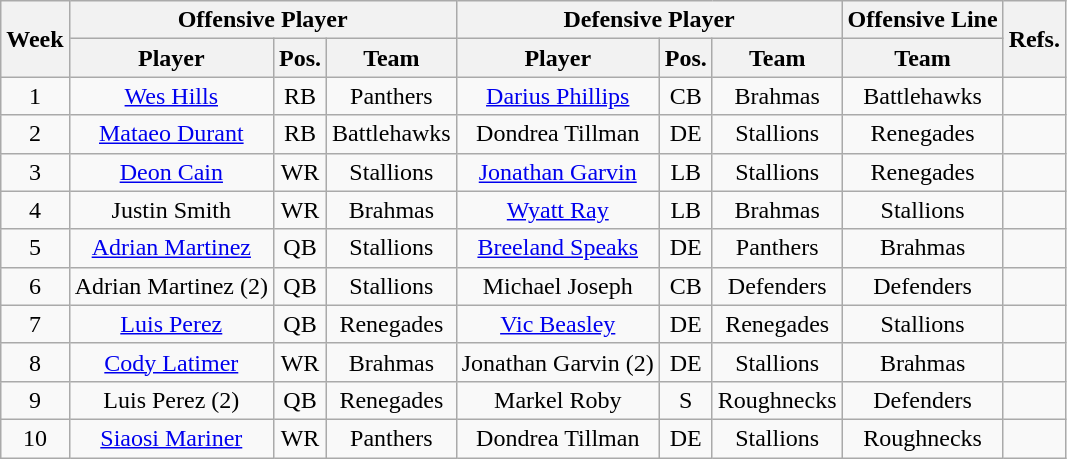<table class="wikitable sortable" style="font-size:; text-align:center; width:">
<tr>
<th rowspan="2" width="">Week</th>
<th colspan="3" width="">Offensive Player</th>
<th colspan="3" width="">Defensive Player</th>
<th>Offensive Line</th>
<th rowspan="2" width="">Refs.</th>
</tr>
<tr>
<th>Player</th>
<th>Pos.</th>
<th>Team</th>
<th>Player</th>
<th>Pos.</th>
<th>Team</th>
<th>Team</th>
</tr>
<tr>
<td>1</td>
<td><a href='#'>Wes Hills</a></td>
<td>RB</td>
<td>Panthers</td>
<td><a href='#'>Darius Phillips</a></td>
<td>CB</td>
<td>Brahmas</td>
<td>Battlehawks</td>
<td></td>
</tr>
<tr>
<td>2</td>
<td><a href='#'>Mataeo Durant</a></td>
<td>RB</td>
<td>Battlehawks</td>
<td>Dondrea Tillman</td>
<td>DE</td>
<td>Stallions</td>
<td>Renegades</td>
<td></td>
</tr>
<tr>
<td>3</td>
<td><a href='#'>Deon Cain</a></td>
<td>WR</td>
<td>Stallions</td>
<td><a href='#'>Jonathan Garvin</a></td>
<td>LB</td>
<td>Stallions</td>
<td>Renegades</td>
<td></td>
</tr>
<tr>
<td>4</td>
<td>Justin Smith</td>
<td>WR</td>
<td>Brahmas</td>
<td><a href='#'>Wyatt Ray</a></td>
<td>LB</td>
<td>Brahmas</td>
<td>Stallions</td>
<td></td>
</tr>
<tr>
<td>5</td>
<td><a href='#'>Adrian Martinez</a></td>
<td>QB</td>
<td>Stallions</td>
<td><a href='#'>Breeland Speaks</a></td>
<td>DE</td>
<td>Panthers</td>
<td>Brahmas</td>
<td></td>
</tr>
<tr>
<td>6</td>
<td>Adrian Martinez (2)</td>
<td>QB</td>
<td>Stallions</td>
<td>Michael Joseph</td>
<td>CB</td>
<td>Defenders</td>
<td>Defenders</td>
<td></td>
</tr>
<tr>
<td>7</td>
<td><a href='#'>Luis Perez</a></td>
<td>QB</td>
<td>Renegades</td>
<td><a href='#'>Vic Beasley</a></td>
<td>DE</td>
<td>Renegades</td>
<td>Stallions</td>
<td></td>
</tr>
<tr>
<td>8</td>
<td><a href='#'>Cody Latimer</a></td>
<td>WR</td>
<td>Brahmas</td>
<td>Jonathan Garvin (2)</td>
<td>DE</td>
<td>Stallions</td>
<td>Brahmas</td>
<td></td>
</tr>
<tr>
<td>9</td>
<td>Luis Perez (2)</td>
<td>QB</td>
<td>Renegades</td>
<td>Markel Roby</td>
<td>S</td>
<td>Roughnecks</td>
<td>Defenders</td>
<td></td>
</tr>
<tr>
<td>10</td>
<td><a href='#'>Siaosi Mariner</a></td>
<td>WR</td>
<td>Panthers</td>
<td>Dondrea Tillman</td>
<td>DE</td>
<td>Stallions</td>
<td>Roughnecks</td>
<td></td>
</tr>
</table>
